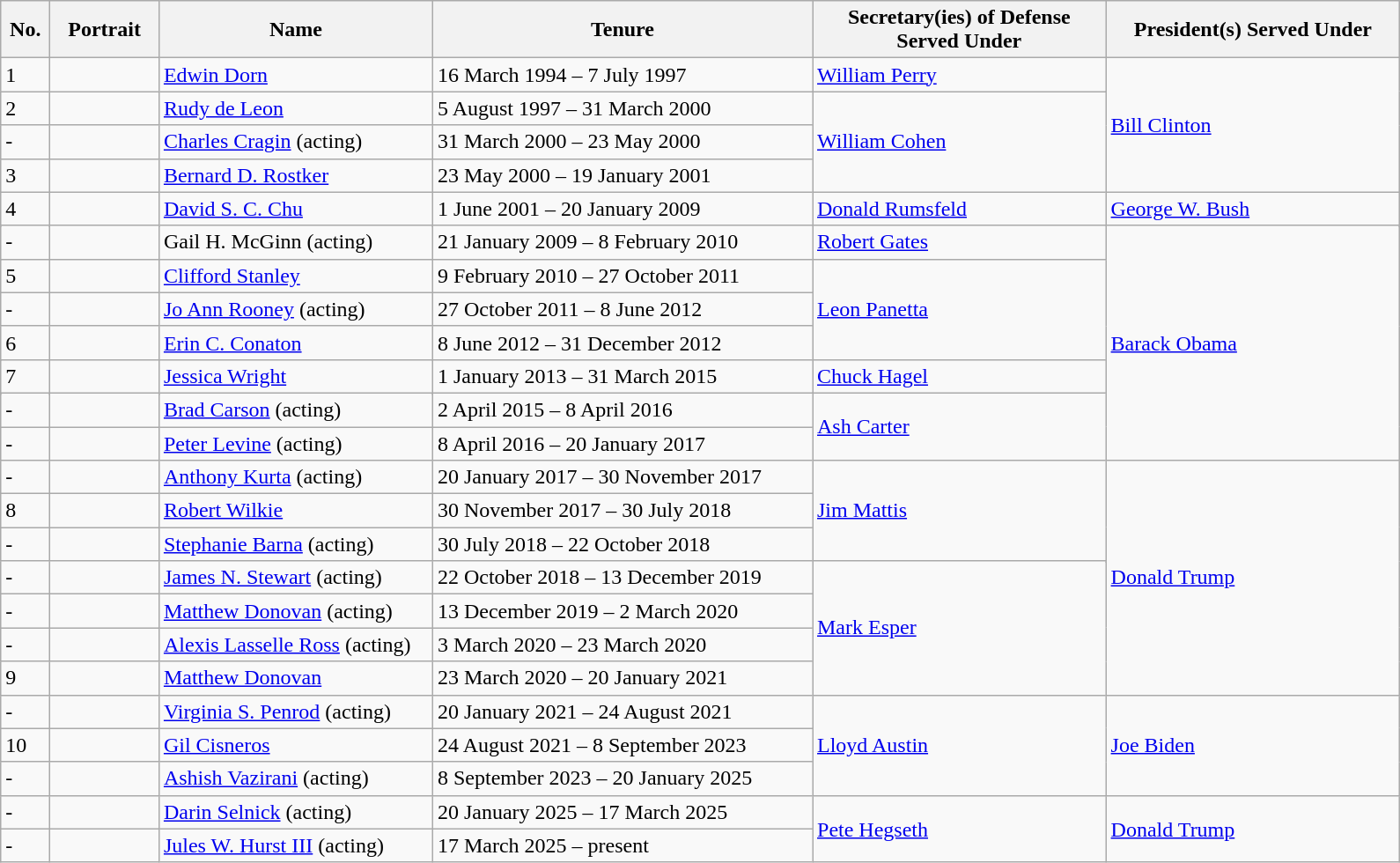<table class="wikitable" style="text-align">
<tr>
<th scope="col" width="30">No.</th>
<th scope="col" width="75">Portrait</th>
<th scope="col" width="200">Name</th>
<th scope="col" width="280">Tenure</th>
<th scope="col" width="215">Secretary(ies) of Defense Served Under</th>
<th scope="col" width="215">President(s) Served Under</th>
</tr>
<tr>
<td rowspan="2">1</td>
<td rowspan="2"></td>
<td rowspan="2"><a href='#'>Edwin Dorn</a></td>
<td rowspan="2">16 March 1994 – 7 July 1997</td>
<td><a href='#'>William Perry</a></td>
<td rowspan="5"><a href='#'>Bill Clinton</a></td>
</tr>
<tr>
<td rowspan="4"><a href='#'>William Cohen</a></td>
</tr>
<tr>
<td>2</td>
<td></td>
<td><a href='#'>Rudy de Leon</a></td>
<td>5 August 1997 – 31 March 2000</td>
</tr>
<tr>
<td>-</td>
<td></td>
<td><a href='#'>Charles Cragin</a> (acting)</td>
<td>31 March 2000 – 23 May 2000</td>
</tr>
<tr>
<td>3</td>
<td></td>
<td><a href='#'>Bernard D. Rostker</a></td>
<td>23 May 2000 – 19 January 2001</td>
</tr>
<tr>
<td rowspan="2">4</td>
<td rowspan="2"></td>
<td rowspan="2"><a href='#'>David S. C. Chu</a></td>
<td rowspan="2">1 June 2001 – 20 January 2009</td>
<td><a href='#'>Donald Rumsfeld</a></td>
<td rowspan="2"><a href='#'>George W. Bush</a></td>
</tr>
<tr>
<td rowspan="3"><a href='#'>Robert Gates</a></td>
</tr>
<tr>
<td>-</td>
<td></td>
<td>Gail H. McGinn (acting)</td>
<td>21 January 2009 – 8 February 2010</td>
<td rowspan="10"><a href='#'>Barack Obama</a></td>
</tr>
<tr>
<td rowspan="2">5</td>
<td rowspan="2"></td>
<td rowspan="2"><a href='#'>Clifford Stanley</a></td>
<td rowspan="2">9 February 2010 – 27 October 2011</td>
</tr>
<tr>
<td rowspan="4"><a href='#'>Leon Panetta</a></td>
</tr>
<tr>
<td>-</td>
<td></td>
<td><a href='#'>Jo Ann Rooney</a> (acting)</td>
<td>27 October 2011 – 8 June 2012</td>
</tr>
<tr>
<td>6</td>
<td></td>
<td><a href='#'>Erin C. Conaton</a></td>
<td>8 June 2012 – 31 December 2012</td>
</tr>
<tr>
<td rowspan="3">7</td>
<td rowspan="3"></td>
<td rowspan="3"><a href='#'>Jessica Wright</a></td>
<td rowspan="3">1 January 2013 – 31 March 2015</td>
</tr>
<tr>
<td><a href='#'>Chuck Hagel</a></td>
</tr>
<tr>
<td rowspan="3"><a href='#'>Ash Carter</a></td>
</tr>
<tr>
<td>-</td>
<td></td>
<td><a href='#'>Brad Carson</a> (acting)</td>
<td>2 April 2015 – 8 April 2016</td>
</tr>
<tr>
<td>-</td>
<td></td>
<td><a href='#'>Peter Levine</a> (acting)</td>
<td>8 April 2016 – 20 January 2017</td>
</tr>
<tr>
<td>-</td>
<td></td>
<td><a href='#'>Anthony Kurta</a> (acting)</td>
<td>20 January 2017 – 30 November 2017</td>
<td rowspan="4"><a href='#'>Jim Mattis</a></td>
<td rowspan="8"><a href='#'>Donald Trump</a></td>
</tr>
<tr>
<td>8</td>
<td></td>
<td><a href='#'>Robert Wilkie</a></td>
<td>30 November 2017 – 30 July 2018</td>
</tr>
<tr>
<td>-</td>
<td></td>
<td><a href='#'>Stephanie Barna</a> (acting)</td>
<td>30 July 2018 –  22 October 2018</td>
</tr>
<tr>
<td rowspan="2">-</td>
<td rowspan="2"></td>
<td rowspan="2"><a href='#'>James N. Stewart</a> (acting)</td>
<td rowspan="2">22 October 2018 – 13 December 2019</td>
</tr>
<tr>
<td rowspan="4"><a href='#'>Mark Esper</a></td>
</tr>
<tr>
<td>-</td>
<td></td>
<td><a href='#'>Matthew Donovan</a> (acting)</td>
<td>13 December 2019 – 2 March 2020</td>
</tr>
<tr>
<td>-</td>
<td></td>
<td><a href='#'>Alexis Lasselle Ross</a> (acting)</td>
<td>3 March 2020 – 23 March 2020</td>
</tr>
<tr>
<td>9</td>
<td></td>
<td><a href='#'>Matthew Donovan</a></td>
<td>23 March 2020 – 20 January 2021</td>
</tr>
<tr>
<td>-</td>
<td></td>
<td><a href='#'>Virginia S. Penrod</a> (acting)</td>
<td>20 January 2021 – 24 August 2021</td>
<td rowspan="3"><a href='#'>Lloyd Austin</a></td>
<td rowspan="3"><a href='#'>Joe Biden</a></td>
</tr>
<tr>
<td>10</td>
<td></td>
<td><a href='#'>Gil Cisneros</a></td>
<td>24 August 2021 – 8 September 2023</td>
</tr>
<tr>
<td>-</td>
<td></td>
<td><a href='#'>Ashish Vazirani</a> (acting)</td>
<td>8 September 2023 – 20 January 2025</td>
</tr>
<tr>
<td>-</td>
<td></td>
<td><a href='#'>Darin Selnick</a> (acting)</td>
<td>20 January 2025 – 17 March 2025</td>
<td rowspan="2"><a href='#'>Pete Hegseth</a></td>
<td rowspan="2"><a href='#'>Donald Trump</a></td>
</tr>
<tr>
<td>-</td>
<td></td>
<td><a href='#'>Jules W. Hurst III</a> (acting)</td>
<td>17 March 2025 – present</td>
</tr>
</table>
